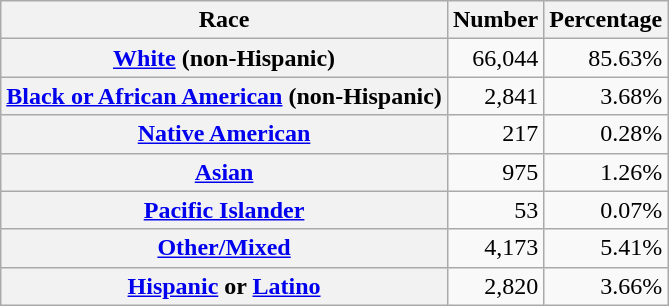<table class="wikitable" style="text-align:right">
<tr>
<th scope="col">Race</th>
<th scope="col">Number</th>
<th scope="col">Percentage</th>
</tr>
<tr>
<th scope="row"><a href='#'>White</a> (non-Hispanic)</th>
<td>66,044</td>
<td>85.63%</td>
</tr>
<tr>
<th scope="row"><a href='#'>Black or African American</a> (non-Hispanic)</th>
<td>2,841</td>
<td>3.68%</td>
</tr>
<tr>
<th scope="row"><a href='#'>Native American</a></th>
<td>217</td>
<td>0.28%</td>
</tr>
<tr>
<th scope="row"><a href='#'>Asian</a></th>
<td>975</td>
<td>1.26%</td>
</tr>
<tr>
<th scope="row"><a href='#'>Pacific Islander</a></th>
<td>53</td>
<td>0.07%</td>
</tr>
<tr>
<th scope="row"><a href='#'>Other/Mixed</a></th>
<td>4,173</td>
<td>5.41%</td>
</tr>
<tr>
<th scope="row"><a href='#'>Hispanic</a> or <a href='#'>Latino</a></th>
<td>2,820</td>
<td>3.66%</td>
</tr>
</table>
